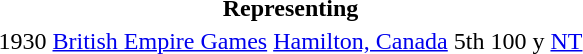<table>
<tr>
<th colspan="6">Representing </th>
</tr>
<tr>
<td>1930</td>
<td><a href='#'>British Empire Games</a></td>
<td><a href='#'>Hamilton, Canada</a></td>
<td>5th</td>
<td>100 y</td>
<td><a href='#'>NT</a></td>
</tr>
</table>
